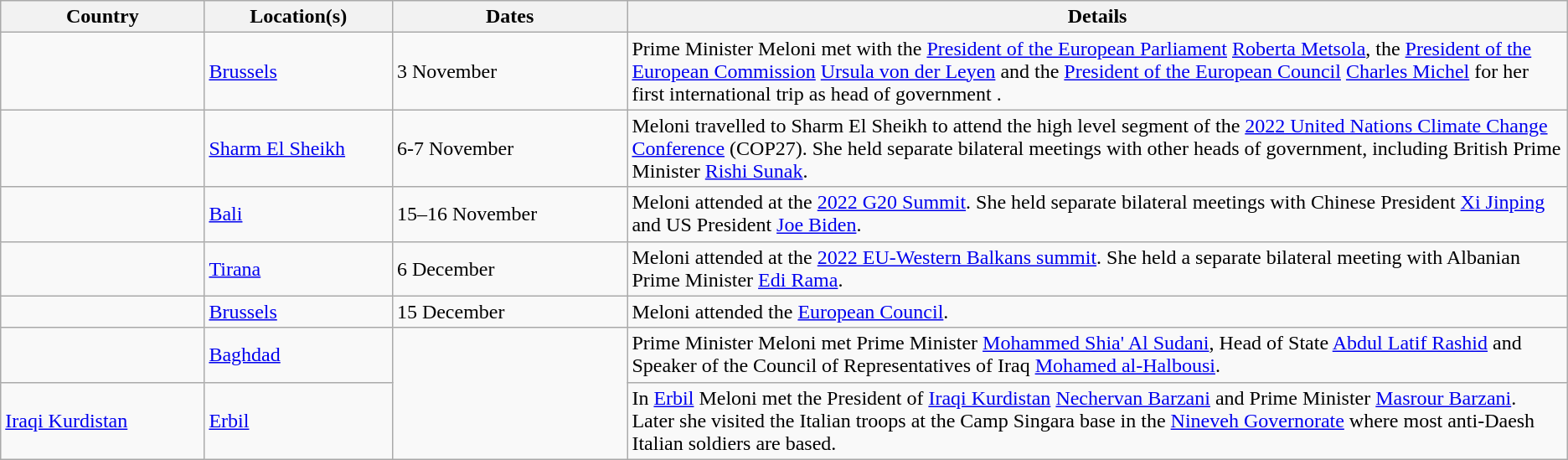<table class="wikitable sortable" border="1">
<tr>
<th style="width: 13%;">Country</th>
<th style="width: 12%;">Location(s)</th>
<th style="width: 15%;">Dates</th>
<th style="width: 60%;" class="unsortable">Details</th>
</tr>
<tr>
<td></td>
<td><a href='#'>Brussels</a></td>
<td>3 November</td>
<td>Prime Minister Meloni met with the <a href='#'>President of the European Parliament</a> <a href='#'>Roberta Metsola</a>, the <a href='#'>President of the European Commission</a> <a href='#'>Ursula von der Leyen</a> and the <a href='#'>President of the European Council</a> <a href='#'>Charles Michel</a> for her first international trip as head of government .</td>
</tr>
<tr>
<td></td>
<td><a href='#'>Sharm El Sheikh</a></td>
<td>6-7 November</td>
<td>Meloni travelled to Sharm El Sheikh to attend the high level segment of the <a href='#'>2022 United Nations Climate Change Conference</a> (COP27). She held separate bilateral meetings with other heads of government, including British Prime Minister <a href='#'>Rishi Sunak</a>.</td>
</tr>
<tr>
<td></td>
<td><a href='#'>Bali</a></td>
<td>15–16 November</td>
<td>Meloni attended at the <a href='#'>2022 G20 Summit</a>. She held separate bilateral meetings with Chinese President <a href='#'>Xi Jinping</a> and US President <a href='#'>Joe Biden</a>.</td>
</tr>
<tr>
<td></td>
<td><a href='#'>Tirana</a></td>
<td>6 December</td>
<td>Meloni attended at the <a href='#'>2022 EU-Western Balkans summit</a>. She held a separate bilateral meeting with Albanian Prime Minister <a href='#'>Edi Rama</a>.</td>
</tr>
<tr>
<td></td>
<td><a href='#'>Brussels</a></td>
<td>15 December</td>
<td>Meloni attended the <a href='#'>European Council</a>.</td>
</tr>
<tr>
<td></td>
<td><a href='#'>Baghdad</a></td>
<td rowspan=2></td>
<td>Prime Minister Meloni met Prime Minister <a href='#'>Mohammed Shia' Al Sudani</a>, Head of State <a href='#'>Abdul Latif Rashid</a> and Speaker of the Council of Representatives of Iraq <a href='#'>Mohamed al-Halbousi</a>.</td>
</tr>
<tr>
<td> <a href='#'>Iraqi Kurdistan</a></td>
<td><a href='#'>Erbil</a></td>
<td>In <a href='#'>Erbil</a> Meloni met the President of <a href='#'>Iraqi Kurdistan</a> <a href='#'>Nechervan Barzani</a> and Prime Minister <a href='#'>Masrour Barzani</a>. Later she visited the Italian troops at the Camp Singara base in the <a href='#'>Nineveh Governorate</a> where most anti-Daesh Italian soldiers are based.</td>
</tr>
</table>
